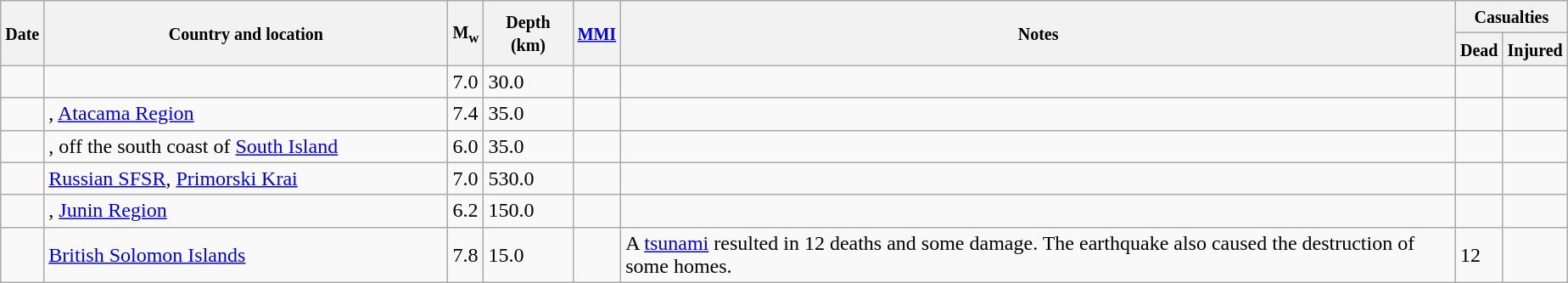<table class="wikitable sortable sort-under" style="border:1px black; margin-left:1em;">
<tr>
<th rowspan="2"><small>Date</small></th>
<th rowspan="2" style="width: 310px"><small>Country and location</small></th>
<th rowspan="2"><small>M<sub>w</sub></small></th>
<th rowspan="2"><small>Depth (km)</small></th>
<th rowspan="2"><small><a href='#'>MMI</a></small></th>
<th rowspan="2" class="unsortable"><small>Notes</small></th>
<th colspan="2"><small>Casualties</small></th>
</tr>
<tr>
<th><small>Dead</small></th>
<th><small>Injured</small></th>
</tr>
<tr>
<td></td>
<td></td>
<td>7.0</td>
<td>30.0</td>
<td></td>
<td></td>
<td></td>
<td></td>
</tr>
<tr>
<td></td>
<td>, <a href='#'>Atacama Region</a></td>
<td>7.4</td>
<td>35.0</td>
<td></td>
<td></td>
<td></td>
<td></td>
</tr>
<tr>
<td></td>
<td>, off the south coast of <a href='#'>South Island</a></td>
<td>6.0</td>
<td>35.0</td>
<td></td>
<td></td>
<td></td>
<td></td>
</tr>
<tr>
<td></td>
<td> <a href='#'>Russian SFSR</a>, <a href='#'>Primorski Krai</a></td>
<td>7.0</td>
<td>530.0</td>
<td></td>
<td></td>
<td></td>
<td></td>
</tr>
<tr>
<td></td>
<td>, <a href='#'>Junin Region</a></td>
<td>6.2</td>
<td>150.0</td>
<td></td>
<td></td>
<td></td>
<td></td>
</tr>
<tr>
<td></td>
<td> <a href='#'>British Solomon Islands</a></td>
<td>7.8</td>
<td>15.0</td>
<td></td>
<td>A <a href='#'>tsunami</a> resulted in 12 deaths and some damage. The earthquake also caused the destruction of some homes.</td>
<td>12</td>
<td></td>
</tr>
</table>
